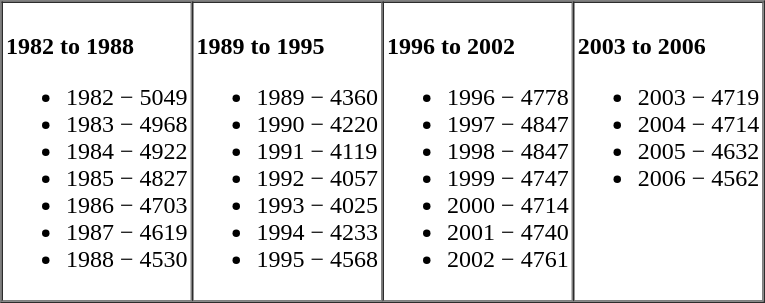<table border="1" cellpadding="2" cellspacing="0">
<tr>
<td valign="top" width="25%"><br><strong>1982 to 1988</strong><ul><li>1982 − 5049</li><li>1983 − 4968</li><li>1984 − 4922</li><li>1985 − 4827</li><li>1986 − 4703</li><li>1987 − 4619</li><li>1988 − 4530</li></ul></td>
<td valign="top" width="25%"><br><strong>1989 to 1995</strong><ul><li>1989 − 4360</li><li>1990 − 4220</li><li>1991 − 4119</li><li>1992 − 4057</li><li>1993 − 4025</li><li>1994 − 4233</li><li>1995 − 4568</li></ul></td>
<td valign="top" width="25%"><br><strong>1996 to 2002</strong><ul><li>1996 − 4778</li><li>1997 − 4847</li><li>1998 − 4847</li><li>1999 − 4747</li><li>2000 − 4714</li><li>2001 − 4740</li><li>2002 − 4761</li></ul></td>
<td valign="top" width="25%"><br><strong>2003 to 2006</strong><ul><li>2003 − 4719</li><li>2004 − 4714</li><li>2005 − 4632</li><li>2006 − 4562</li></ul></td>
</tr>
</table>
